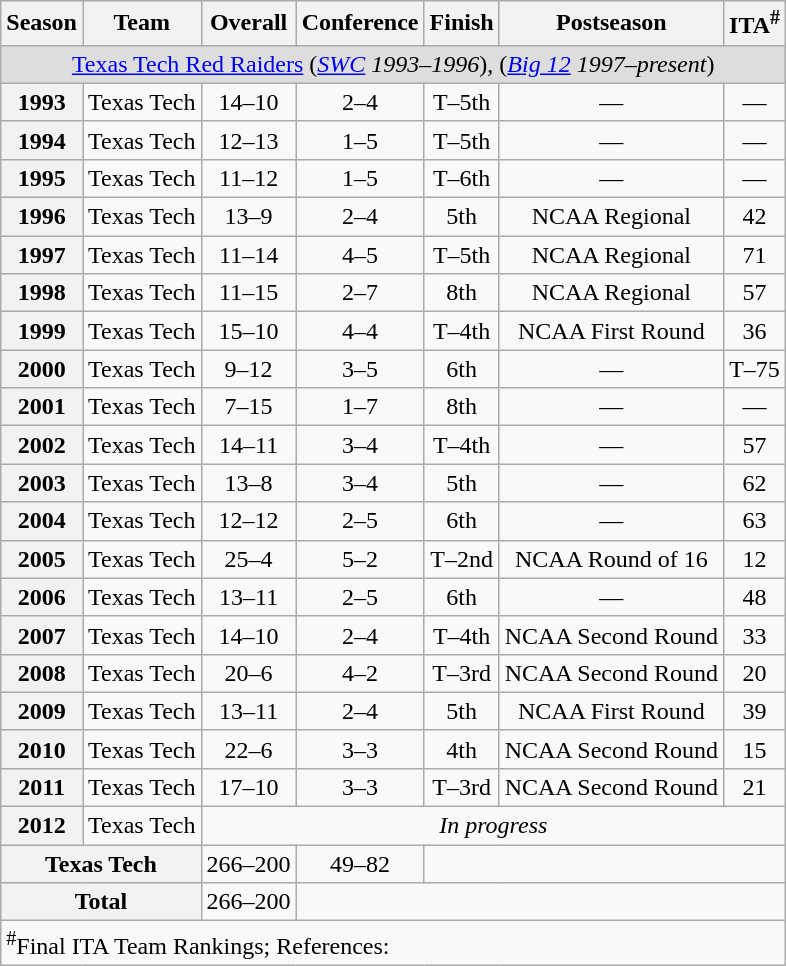<table class="wikitable" style="text-align:center">
<tr>
<th>Season</th>
<th>Team</th>
<th>Overall</th>
<th>Conference</th>
<th>Finish</th>
<th>Postseason</th>
<th>ITA<sup>#</sup></th>
</tr>
<tr>
<td colspan="7" bgcolor="#DDDDDD"><a href='#'>Texas Tech Red Raiders</a> (<em><a href='#'>SWC</a> 1993–1996</em>), (<em><a href='#'>Big 12</a> 1997–present</em>)</td>
</tr>
<tr>
<th scope="row">1993</th>
<td>Texas Tech</td>
<td>14–10</td>
<td>2–4</td>
<td>T–5th</td>
<td>—</td>
<td>—</td>
</tr>
<tr>
<th scope="row">1994</th>
<td>Texas Tech</td>
<td>12–13</td>
<td>1–5</td>
<td>T–5th</td>
<td>—</td>
<td>—</td>
</tr>
<tr>
<th scope="row">1995</th>
<td>Texas Tech</td>
<td>11–12</td>
<td>1–5</td>
<td>T–6th</td>
<td>—</td>
<td>—</td>
</tr>
<tr>
<th scope="row">1996</th>
<td>Texas Tech</td>
<td>13–9</td>
<td>2–4</td>
<td>5th</td>
<td>NCAA Regional</td>
<td>42</td>
</tr>
<tr>
<th scope="row">1997</th>
<td>Texas Tech</td>
<td>11–14</td>
<td>4–5</td>
<td>T–5th</td>
<td>NCAA Regional</td>
<td>71</td>
</tr>
<tr>
<th scope="row">1998</th>
<td>Texas Tech</td>
<td>11–15</td>
<td>2–7</td>
<td>8th</td>
<td>NCAA Regional</td>
<td>57</td>
</tr>
<tr>
<th scope="row">1999</th>
<td>Texas Tech</td>
<td>15–10</td>
<td>4–4</td>
<td>T–4th</td>
<td>NCAA First Round</td>
<td>36</td>
</tr>
<tr>
<th scope="row">2000</th>
<td>Texas Tech</td>
<td>9–12</td>
<td>3–5</td>
<td>6th</td>
<td>—</td>
<td>T–75</td>
</tr>
<tr>
<th scope="row">2001</th>
<td>Texas Tech</td>
<td>7–15</td>
<td>1–7</td>
<td>8th</td>
<td>—</td>
<td>—</td>
</tr>
<tr>
<th scope="row">2002</th>
<td>Texas Tech</td>
<td>14–11</td>
<td>3–4</td>
<td>T–4th</td>
<td>—</td>
<td>57</td>
</tr>
<tr>
<th scope="row">2003</th>
<td>Texas Tech</td>
<td>13–8</td>
<td>3–4</td>
<td>5th</td>
<td>—</td>
<td>62</td>
</tr>
<tr>
<th scope="row">2004</th>
<td>Texas Tech</td>
<td>12–12</td>
<td>2–5</td>
<td>6th</td>
<td>—</td>
<td>63</td>
</tr>
<tr>
<th scope="row">2005</th>
<td>Texas Tech</td>
<td>25–4</td>
<td>5–2</td>
<td>T–2nd</td>
<td>NCAA Round of 16</td>
<td>12</td>
</tr>
<tr>
<th scope="row">2006</th>
<td>Texas Tech</td>
<td>13–11</td>
<td>2–5</td>
<td>6th</td>
<td>—</td>
<td>48</td>
</tr>
<tr>
<th scope="row">2007</th>
<td>Texas Tech</td>
<td>14–10</td>
<td>2–4</td>
<td>T–4th</td>
<td>NCAA Second Round</td>
<td>33</td>
</tr>
<tr>
<th scope="row">2008</th>
<td>Texas Tech</td>
<td>20–6</td>
<td>4–2</td>
<td>T–3rd</td>
<td>NCAA Second Round</td>
<td>20</td>
</tr>
<tr>
<th scope="row">2009</th>
<td>Texas Tech</td>
<td>13–11</td>
<td>2–4</td>
<td>5th</td>
<td>NCAA First Round</td>
<td>39</td>
</tr>
<tr>
<th scope="row">2010</th>
<td>Texas Tech</td>
<td>22–6</td>
<td>3–3</td>
<td>4th</td>
<td>NCAA Second Round</td>
<td>15</td>
</tr>
<tr>
<th scope="row">2011</th>
<td>Texas Tech</td>
<td>17–10</td>
<td>3–3</td>
<td>T–3rd</td>
<td>NCAA Second Round</td>
<td>21</td>
</tr>
<tr>
<th scope="row">2012</th>
<td>Texas Tech</td>
<td colspan="5"><em>In progress</em></td>
</tr>
<tr>
<th scope="row" colspan="2">Texas Tech</th>
<td>266–200</td>
<td>49–82</td>
<td colspan="3"></td>
</tr>
<tr>
<th scope="row" colspan="2">Total</th>
<td>266–200</td>
<td colspan="4"></td>
</tr>
<tr>
<td colspan="7" style="text-align:left"><sup>#</sup>Final ITA Team Rankings; References:</td>
</tr>
</table>
